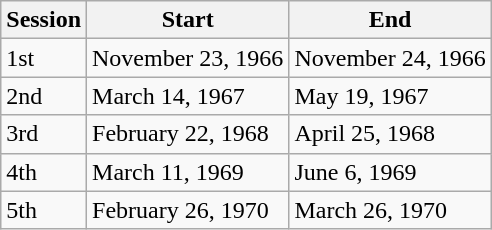<table class="wikitable">
<tr>
<th>Session</th>
<th>Start</th>
<th>End</th>
</tr>
<tr>
<td>1st</td>
<td>November 23, 1966</td>
<td>November 24, 1966</td>
</tr>
<tr>
<td>2nd</td>
<td>March 14, 1967</td>
<td>May 19, 1967</td>
</tr>
<tr>
<td>3rd</td>
<td>February 22, 1968</td>
<td>April 25, 1968</td>
</tr>
<tr>
<td>4th</td>
<td>March 11, 1969</td>
<td>June 6, 1969</td>
</tr>
<tr>
<td>5th</td>
<td>February 26, 1970</td>
<td>March 26, 1970</td>
</tr>
</table>
